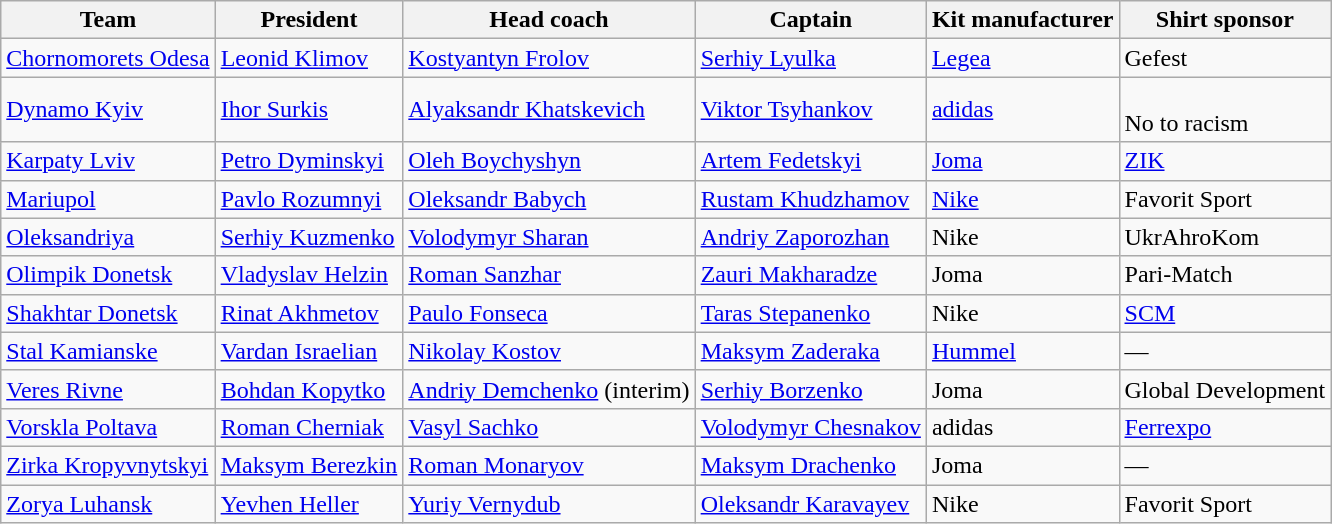<table class="wikitable" style="text-align:left;">
<tr>
<th>Team</th>
<th>President</th>
<th>Head coach</th>
<th>Captain</th>
<th>Kit manufacturer</th>
<th>Shirt sponsor</th>
</tr>
<tr>
<td><a href='#'>Chornomorets Odesa</a></td>
<td><a href='#'>Leonid Klimov</a></td>
<td> <a href='#'>Kostyantyn Frolov</a></td>
<td> <a href='#'>Serhiy Lyulka</a></td>
<td><a href='#'>Legea</a></td>
<td>Gefest</td>
</tr>
<tr>
<td><a href='#'>Dynamo Kyiv</a></td>
<td><a href='#'>Ihor Surkis</a></td>
<td> <a href='#'>Alyaksandr Khatskevich</a></td>
<td> <a href='#'>Viktor Tsyhankov</a></td>
<td><a href='#'>adidas</a></td>
<td><br>No to racism</td>
</tr>
<tr>
<td><a href='#'>Karpaty Lviv</a></td>
<td><a href='#'>Petro Dyminskyi</a></td>
<td> <a href='#'>Oleh Boychyshyn</a></td>
<td> <a href='#'>Artem Fedetskyi</a></td>
<td><a href='#'>Joma</a></td>
<td><a href='#'>ZIK</a></td>
</tr>
<tr>
<td><a href='#'>Mariupol</a></td>
<td><a href='#'>Pavlo Rozumnyi</a></td>
<td> <a href='#'>Oleksandr Babych</a></td>
<td> <a href='#'>Rustam Khudzhamov</a></td>
<td><a href='#'>Nike</a></td>
<td>Favorit Sport</td>
</tr>
<tr>
<td><a href='#'>Oleksandriya</a></td>
<td><a href='#'>Serhiy Kuzmenko</a></td>
<td> <a href='#'>Volodymyr Sharan</a></td>
<td> <a href='#'>Andriy Zaporozhan</a></td>
<td>Nike</td>
<td>UkrAhroKom</td>
</tr>
<tr>
<td><a href='#'>Olimpik Donetsk</a></td>
<td><a href='#'>Vladyslav Helzin</a></td>
<td> <a href='#'>Roman Sanzhar</a></td>
<td> <a href='#'>Zauri Makharadze</a></td>
<td>Joma</td>
<td>Pari-Match</td>
</tr>
<tr>
<td><a href='#'>Shakhtar Donetsk</a></td>
<td><a href='#'>Rinat Akhmetov</a></td>
<td> <a href='#'>Paulo Fonseca</a></td>
<td> <a href='#'>Taras Stepanenko</a></td>
<td>Nike</td>
<td><a href='#'>SCM</a></td>
</tr>
<tr>
<td><a href='#'>Stal Kamianske</a></td>
<td><a href='#'>Vardan Israelian</a></td>
<td> <a href='#'>Nikolay Kostov</a></td>
<td> <a href='#'>Maksym Zaderaka</a></td>
<td><a href='#'>Hummel</a></td>
<td>—</td>
</tr>
<tr>
<td><a href='#'>Veres Rivne</a></td>
<td><a href='#'>Bohdan Kopytko</a></td>
<td> <a href='#'>Andriy Demchenko</a> (interim)</td>
<td> <a href='#'>Serhiy Borzenko</a></td>
<td>Joma</td>
<td>Global Development</td>
</tr>
<tr>
<td><a href='#'>Vorskla Poltava</a></td>
<td><a href='#'>Roman Cherniak</a></td>
<td> <a href='#'>Vasyl Sachko</a></td>
<td> <a href='#'>Volodymyr Chesnakov</a></td>
<td>adidas</td>
<td><a href='#'>Ferrexpo</a></td>
</tr>
<tr>
<td><a href='#'>Zirka Kropyvnytskyi</a></td>
<td><a href='#'>Maksym Berezkin</a></td>
<td> <a href='#'>Roman Monaryov</a></td>
<td> <a href='#'>Maksym Drachenko</a></td>
<td>Joma</td>
<td>—</td>
</tr>
<tr>
<td><a href='#'>Zorya Luhansk</a></td>
<td><a href='#'>Yevhen Heller</a></td>
<td> <a href='#'>Yuriy Vernydub</a></td>
<td> <a href='#'>Oleksandr Karavayev</a></td>
<td>Nike</td>
<td>Favorit Sport</td>
</tr>
</table>
